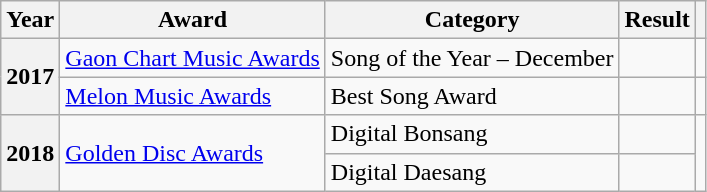<table class="wikitable plainrowheaders">
<tr>
<th>Year</th>
<th>Award</th>
<th>Category</th>
<th>Result</th>
<th class="unsortable"></th>
</tr>
<tr>
<th scope="row" rowspan="2">2017</th>
<td><a href='#'>Gaon Chart Music Awards</a></td>
<td>Song of the Year – December</td>
<td></td>
<td style="text-align:center;"></td>
</tr>
<tr>
<td><a href='#'>Melon Music Awards</a></td>
<td>Best Song Award</td>
<td></td>
<td style="text-align:center;"></td>
</tr>
<tr>
<th scope="row" rowspan="2">2018</th>
<td rowspan="2"><a href='#'>Golden Disc Awards</a></td>
<td>Digital Bonsang</td>
<td></td>
<td rowspan="2" style="text-align:center;"></td>
</tr>
<tr>
<td>Digital Daesang</td>
<td></td>
</tr>
</table>
